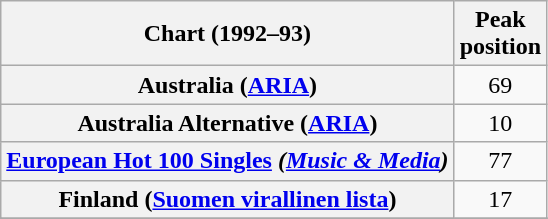<table class="wikitable plainrowheaders sortable" border="1">
<tr>
<th>Chart (1992–93)</th>
<th>Peak<br>position</th>
</tr>
<tr>
<th scope="row">Australia (<a href='#'>ARIA</a>)</th>
<td align="center">69</td>
</tr>
<tr>
<th scope="row">Australia Alternative (<a href='#'>ARIA</a>)</th>
<td align="center">10</td>
</tr>
<tr>
<th scope="row"><a href='#'>European Hot 100 Singles</a> <em>(<a href='#'>Music & Media</a>)</em></th>
<td align="center">77</td>
</tr>
<tr>
<th scope="row">Finland (<a href='#'>Suomen virallinen lista</a>)</th>
<td align="center">17</td>
</tr>
<tr>
</tr>
<tr>
</tr>
<tr>
</tr>
<tr>
</tr>
</table>
